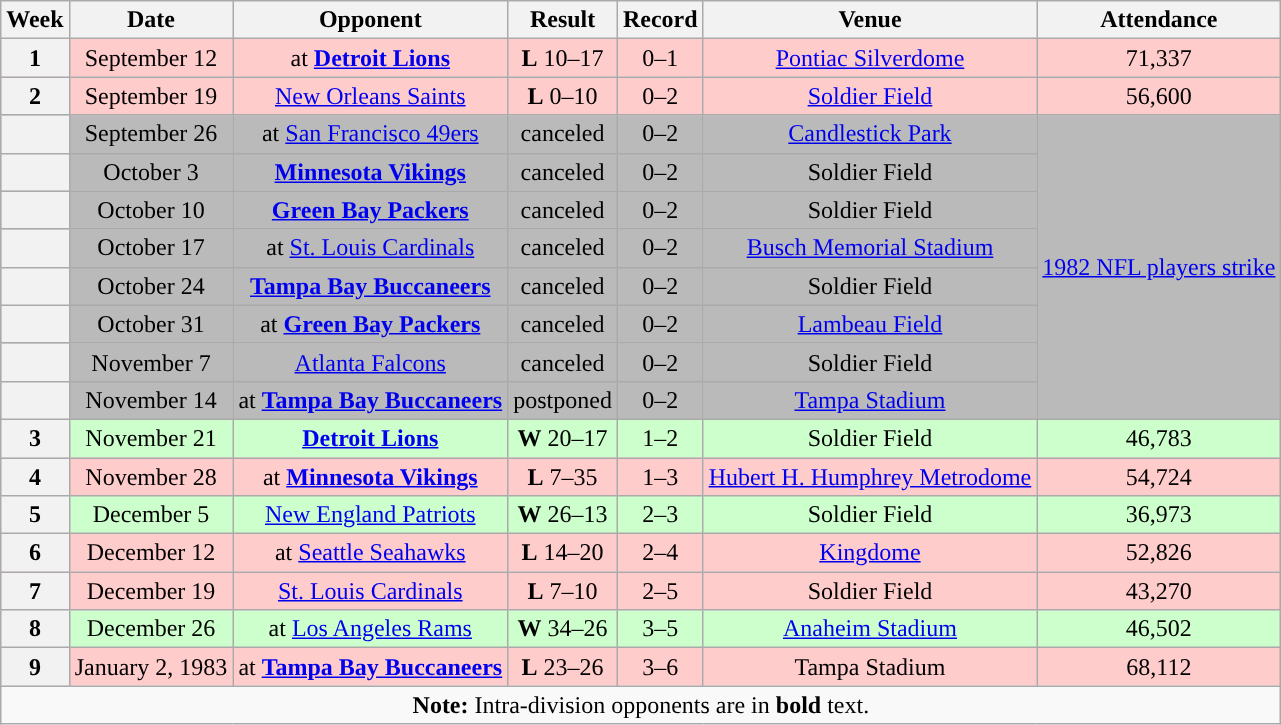<table class="wikitable" style="text-align:center">
<tr>
<th>Week</th>
<th>Date</th>
<th>Opponent</th>
<th>Result</th>
<th>Record</th>
<th>Venue</th>
<th>Attendance</th>
</tr>
<tr style="background:#fcc">
<th>1</th>
<td>September 12</td>
<td>at <strong><a href='#'>Detroit Lions</a></strong></td>
<td><strong>L</strong> 10–17</td>
<td>0–1</td>
<td><a href='#'>Pontiac Silverdome</a></td>
<td>71,337</td>
</tr>
<tr style="background:#fcc">
<th>2</th>
<td>September 19</td>
<td><a href='#'>New Orleans Saints</a></td>
<td><strong>L</strong> 0–10</td>
<td>0–2</td>
<td><a href='#'>Soldier Field</a></td>
<td>56,600</td>
</tr>
<tr style="background: #bababa">
<th></th>
<td>September 26</td>
<td>at <a href='#'>San Francisco 49ers</a></td>
<td>canceled</td>
<td>0–2</td>
<td><a href='#'>Candlestick Park</a></td>
<td rowspan="8"><a href='#'>1982 NFL players strike</a></td>
</tr>
<tr style="background: #bababa">
<th></th>
<td>October 3</td>
<td><strong><a href='#'>Minnesota Vikings</a></strong></td>
<td>canceled</td>
<td>0–2</td>
<td>Soldier Field</td>
</tr>
<tr style="background: #bababa">
<th></th>
<td>October 10</td>
<td><strong><a href='#'>Green Bay Packers</a></strong></td>
<td>canceled</td>
<td>0–2</td>
<td>Soldier Field</td>
</tr>
<tr style="background: #bababa">
<th></th>
<td>October 17</td>
<td>at <a href='#'>St. Louis Cardinals</a></td>
<td>canceled</td>
<td>0–2</td>
<td><a href='#'>Busch Memorial Stadium</a></td>
</tr>
<tr style="background: #bababa">
<th></th>
<td>October 24</td>
<td><strong><a href='#'>Tampa Bay Buccaneers</a></strong></td>
<td>canceled</td>
<td>0–2</td>
<td>Soldier Field</td>
</tr>
<tr style="background: #bababa">
<th></th>
<td>October 31</td>
<td>at <strong><a href='#'>Green Bay Packers</a></strong></td>
<td>canceled</td>
<td>0–2</td>
<td><a href='#'>Lambeau Field</a></td>
</tr>
<tr style="background: #bababa">
<th></th>
<td>November 7</td>
<td><a href='#'>Atlanta Falcons</a></td>
<td>canceled</td>
<td>0–2</td>
<td>Soldier Field</td>
</tr>
<tr style="background: #bababa">
<th></th>
<td>November 14</td>
<td>at <strong><a href='#'>Tampa Bay Buccaneers</a></strong></td>
<td>postponed</td>
<td>0–2</td>
<td><a href='#'>Tampa Stadium</a></td>
</tr>
<tr style="background:#cfc">
<th>3</th>
<td>November 21</td>
<td><strong><a href='#'>Detroit Lions</a></strong></td>
<td><strong>W</strong> 20–17</td>
<td>1–2</td>
<td>Soldier Field</td>
<td>46,783</td>
</tr>
<tr style="background:#fcc">
<th>4</th>
<td>November 28</td>
<td>at <strong><a href='#'>Minnesota Vikings</a></strong></td>
<td><strong>L</strong> 7–35</td>
<td>1–3</td>
<td><a href='#'>Hubert H. Humphrey Metrodome</a></td>
<td>54,724</td>
</tr>
<tr style="background:#cfc">
<th>5</th>
<td>December 5</td>
<td><a href='#'>New England Patriots</a></td>
<td><strong>W</strong> 26–13</td>
<td>2–3</td>
<td>Soldier Field</td>
<td>36,973</td>
</tr>
<tr style="background:#fcc">
<th>6</th>
<td>December 12</td>
<td>at <a href='#'>Seattle Seahawks</a></td>
<td><strong>L</strong> 14–20</td>
<td>2–4</td>
<td><a href='#'>Kingdome</a></td>
<td>52,826</td>
</tr>
<tr style="background:#fcc">
<th>7</th>
<td>December 19</td>
<td><a href='#'>St. Louis Cardinals</a></td>
<td><strong>L</strong> 7–10</td>
<td>2–5</td>
<td>Soldier Field</td>
<td>43,270</td>
</tr>
<tr style="background:#cfc">
<th>8</th>
<td>December 26</td>
<td>at <a href='#'>Los Angeles Rams</a></td>
<td><strong>W</strong> 34–26</td>
<td>3–5</td>
<td><a href='#'>Anaheim Stadium</a></td>
<td>46,502</td>
</tr>
<tr style="background:#fcc">
<th>9</th>
<td>January 2, 1983</td>
<td>at <strong><a href='#'>Tampa Bay Buccaneers</a></strong></td>
<td><strong>L</strong> 23–26 </td>
<td>3–6</td>
<td>Tampa Stadium</td>
<td>68,112</td>
</tr>
<tr>
<td colspan="8"><strong>Note:</strong> Intra-division opponents are in <strong>bold</strong> text.</td>
</tr>
</table>
